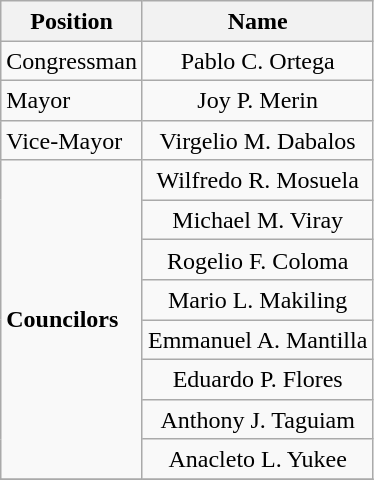<table class="wikitable" style="line-height:1.20em; font-size:100%;">
<tr>
<th>Position</th>
<th>Name</th>
</tr>
<tr>
<td>Congressman</td>
<td style="text-align:center;">Pablo C. Ortega</td>
</tr>
<tr>
<td>Mayor</td>
<td style="text-align:center;">Joy P. Merin</td>
</tr>
<tr>
<td>Vice-Mayor</td>
<td style="text-align:center;">Virgelio M. Dabalos</td>
</tr>
<tr>
<td rowspan=8><strong>Councilors</strong></td>
<td style="text-align:center;">Wilfredo R. Mosuela</td>
</tr>
<tr>
<td style="text-align:center;">Michael M. Viray</td>
</tr>
<tr>
<td style="text-align:center;">Rogelio F. Coloma</td>
</tr>
<tr>
<td style="text-align:center;">Mario L. Makiling</td>
</tr>
<tr>
<td style="text-align:center;">Emmanuel A. Mantilla</td>
</tr>
<tr>
<td style="text-align:center;">Eduardo P. Flores</td>
</tr>
<tr>
<td style="text-align:center;">Anthony J. Taguiam</td>
</tr>
<tr>
<td style="text-align:center;">Anacleto L. Yukee</td>
</tr>
<tr>
</tr>
</table>
